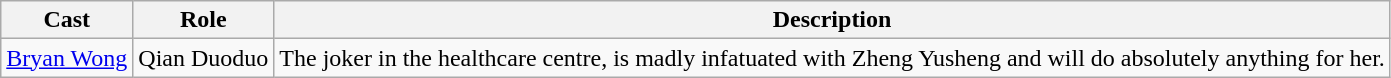<table class="wikitable">
<tr>
<th>Cast</th>
<th>Role</th>
<th>Description</th>
</tr>
<tr>
<td><a href='#'>Bryan Wong</a></td>
<td>Qian Duoduo</td>
<td>The joker in the healthcare centre, is madly infatuated with Zheng Yusheng and will do absolutely anything for her.</td>
</tr>
</table>
